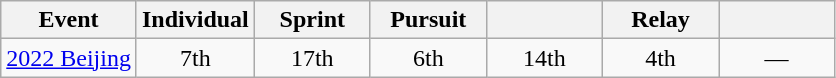<table class="wikitable" style="text-align: center;">
<tr ">
<th>Event</th>
<th style="width:70px;">Individual</th>
<th style="width:70px;">Sprint</th>
<th style="width:70px;">Pursuit</th>
<th style="width:70px;"></th>
<th style="width:70px;">Relay</th>
<th style="width:70px;"></th>
</tr>
<tr>
<td align=left> <a href='#'>2022 Beijing</a></td>
<td>7th</td>
<td>17th</td>
<td>6th</td>
<td>14th</td>
<td>4th</td>
<td>—</td>
</tr>
</table>
